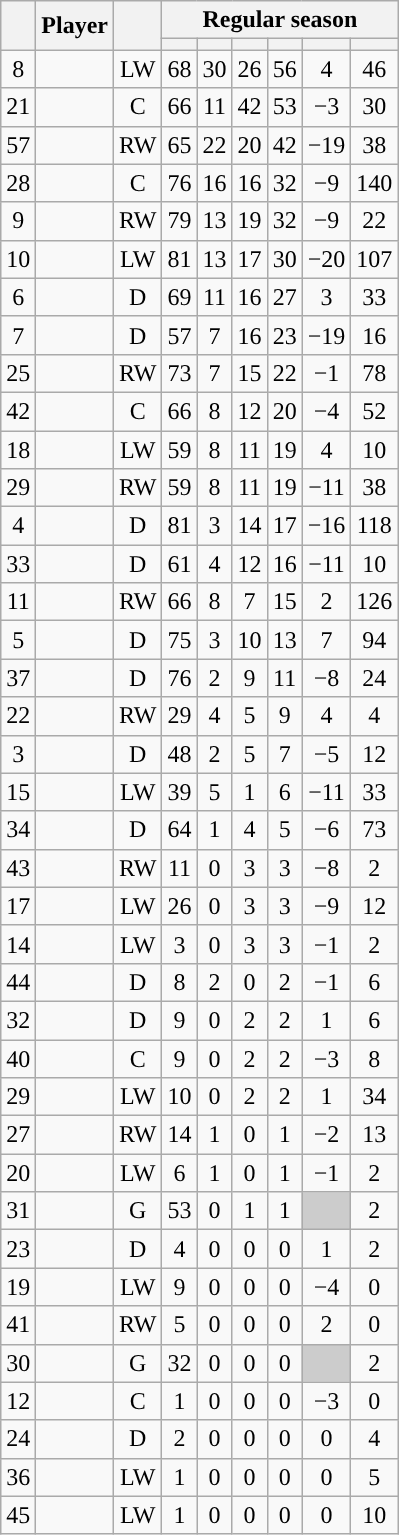<table class="wikitable sortable plainrowheaders" style="text-align:center;">
<tr>
<th scope="col" data-sort-type="number" rowspan="2"></th>
<th scope="col" rowspan="2">Player</th>
<th scope="col" rowspan="2"></th>
<th scope=colgroup colspan=6>Regular season</th>
</tr>
<tr>
<th scope="col" data-sort-type="number"></th>
<th scope="col" data-sort-type="number"></th>
<th scope="col" data-sort-type="number"></th>
<th scope="col" data-sort-type="number"></th>
<th scope="col" data-sort-type="number"></th>
<th scope="col" data-sort-type="number"></th>
</tr>
<tr>
<td scope="row">8</td>
<td align="left"></td>
<td>LW</td>
<td>68</td>
<td>30</td>
<td>26</td>
<td>56</td>
<td>4</td>
<td>46</td>
</tr>
<tr>
<td scope="row">21</td>
<td align="left"></td>
<td>C</td>
<td>66</td>
<td>11</td>
<td>42</td>
<td>53</td>
<td>−3</td>
<td>30</td>
</tr>
<tr>
<td scope="row">57</td>
<td align="left"></td>
<td>RW</td>
<td>65</td>
<td>22</td>
<td>20</td>
<td>42</td>
<td>−19</td>
<td>38</td>
</tr>
<tr>
<td scope="row">28</td>
<td align="left"></td>
<td>C</td>
<td>76</td>
<td>16</td>
<td>16</td>
<td>32</td>
<td>−9</td>
<td>140</td>
</tr>
<tr>
<td scope="row">9</td>
<td align="left"></td>
<td>RW</td>
<td>79</td>
<td>13</td>
<td>19</td>
<td>32</td>
<td>−9</td>
<td>22</td>
</tr>
<tr>
<td scope="row">10</td>
<td align="left"></td>
<td>LW</td>
<td>81</td>
<td>13</td>
<td>17</td>
<td>30</td>
<td>−20</td>
<td>107</td>
</tr>
<tr>
<td scope="row">6</td>
<td align="left"></td>
<td>D</td>
<td>69</td>
<td>11</td>
<td>16</td>
<td>27</td>
<td>3</td>
<td>33</td>
</tr>
<tr>
<td scope="row">7</td>
<td align="left"></td>
<td>D</td>
<td>57</td>
<td>7</td>
<td>16</td>
<td>23</td>
<td>−19</td>
<td>16</td>
</tr>
<tr>
<td scope="row">25</td>
<td align="left"></td>
<td>RW</td>
<td>73</td>
<td>7</td>
<td>15</td>
<td>22</td>
<td>−1</td>
<td>78</td>
</tr>
<tr>
<td scope="row">42</td>
<td align="left"></td>
<td>C</td>
<td>66</td>
<td>8</td>
<td>12</td>
<td>20</td>
<td>−4</td>
<td>52</td>
</tr>
<tr>
<td scope="row">18</td>
<td align="left"></td>
<td>LW</td>
<td>59</td>
<td>8</td>
<td>11</td>
<td>19</td>
<td>4</td>
<td>10</td>
</tr>
<tr>
<td scope="row">29</td>
<td align="left"></td>
<td>RW</td>
<td>59</td>
<td>8</td>
<td>11</td>
<td>19</td>
<td>−11</td>
<td>38</td>
</tr>
<tr>
<td scope="row">4</td>
<td align="left"></td>
<td>D</td>
<td>81</td>
<td>3</td>
<td>14</td>
<td>17</td>
<td>−16</td>
<td>118</td>
</tr>
<tr>
<td scope="row">33</td>
<td align="left"></td>
<td>D</td>
<td>61</td>
<td>4</td>
<td>12</td>
<td>16</td>
<td>−11</td>
<td>10</td>
</tr>
<tr>
<td scope="row">11</td>
<td align="left"></td>
<td>RW</td>
<td>66</td>
<td>8</td>
<td>7</td>
<td>15</td>
<td>2</td>
<td>126</td>
</tr>
<tr>
<td scope="row">5</td>
<td align="left"></td>
<td>D</td>
<td>75</td>
<td>3</td>
<td>10</td>
<td>13</td>
<td>7</td>
<td>94</td>
</tr>
<tr>
<td scope="row">37</td>
<td align="left"></td>
<td>D</td>
<td>76</td>
<td>2</td>
<td>9</td>
<td>11</td>
<td>−8</td>
<td>24</td>
</tr>
<tr>
<td scope="row">22</td>
<td align="left"></td>
<td>RW</td>
<td>29</td>
<td>4</td>
<td>5</td>
<td>9</td>
<td>4</td>
<td>4</td>
</tr>
<tr>
<td scope="row">3</td>
<td align="left"></td>
<td>D</td>
<td>48</td>
<td>2</td>
<td>5</td>
<td>7</td>
<td>−5</td>
<td>12</td>
</tr>
<tr>
<td scope="row">15</td>
<td align="left"></td>
<td>LW</td>
<td>39</td>
<td>5</td>
<td>1</td>
<td>6</td>
<td>−11</td>
<td>33</td>
</tr>
<tr>
<td scope="row">34</td>
<td align="left"></td>
<td>D</td>
<td>64</td>
<td>1</td>
<td>4</td>
<td>5</td>
<td>−6</td>
<td>73</td>
</tr>
<tr>
<td scope="row">43</td>
<td align="left"></td>
<td>RW</td>
<td>11</td>
<td>0</td>
<td>3</td>
<td>3</td>
<td>−8</td>
<td>2</td>
</tr>
<tr>
<td scope="row">17</td>
<td align="left"></td>
<td>LW</td>
<td>26</td>
<td>0</td>
<td>3</td>
<td>3</td>
<td>−9</td>
<td>12</td>
</tr>
<tr>
<td scope="row">14</td>
<td align="left"></td>
<td>LW</td>
<td>3</td>
<td>0</td>
<td>3</td>
<td>3</td>
<td>−1</td>
<td>2</td>
</tr>
<tr>
<td scope="row">44</td>
<td align="left"></td>
<td>D</td>
<td>8</td>
<td>2</td>
<td>0</td>
<td>2</td>
<td>−1</td>
<td>6</td>
</tr>
<tr>
<td scope="row">32</td>
<td align="left"></td>
<td>D</td>
<td>9</td>
<td>0</td>
<td>2</td>
<td>2</td>
<td>1</td>
<td>6</td>
</tr>
<tr>
<td scope="row">40</td>
<td align="left"></td>
<td>C</td>
<td>9</td>
<td>0</td>
<td>2</td>
<td>2</td>
<td>−3</td>
<td>8</td>
</tr>
<tr>
<td scope="row">29</td>
<td align="left"></td>
<td>LW</td>
<td>10</td>
<td>0</td>
<td>2</td>
<td>2</td>
<td>1</td>
<td>34</td>
</tr>
<tr>
<td scope="row">27</td>
<td align="left"></td>
<td>RW</td>
<td>14</td>
<td>1</td>
<td>0</td>
<td>1</td>
<td>−2</td>
<td>13</td>
</tr>
<tr>
<td scope="row">20</td>
<td align="left"></td>
<td>LW</td>
<td>6</td>
<td>1</td>
<td>0</td>
<td>1</td>
<td>−1</td>
<td>2</td>
</tr>
<tr>
<td scope="row">31</td>
<td align="left"></td>
<td>G</td>
<td>53</td>
<td>0</td>
<td>1</td>
<td>1</td>
<td style="background:#ccc"></td>
<td>2</td>
</tr>
<tr>
<td scope="row">23</td>
<td align="left"></td>
<td>D</td>
<td>4</td>
<td>0</td>
<td>0</td>
<td>0</td>
<td>1</td>
<td>2</td>
</tr>
<tr>
<td scope="row">19</td>
<td align="left"></td>
<td>LW</td>
<td>9</td>
<td>0</td>
<td>0</td>
<td>0</td>
<td>−4</td>
<td>0</td>
</tr>
<tr>
<td scope="row">41</td>
<td align="left"></td>
<td>RW</td>
<td>5</td>
<td>0</td>
<td>0</td>
<td>0</td>
<td>2</td>
<td>0</td>
</tr>
<tr>
<td scope="row">30</td>
<td align="left"></td>
<td>G</td>
<td>32</td>
<td>0</td>
<td>0</td>
<td>0</td>
<td style="background:#ccc"></td>
<td>2</td>
</tr>
<tr>
<td scope="row">12</td>
<td align="left"></td>
<td>C</td>
<td>1</td>
<td>0</td>
<td>0</td>
<td>0</td>
<td>−3</td>
<td>0</td>
</tr>
<tr>
<td scope="row">24</td>
<td align="left"></td>
<td>D</td>
<td>2</td>
<td>0</td>
<td>0</td>
<td>0</td>
<td>0</td>
<td>4</td>
</tr>
<tr>
<td scope="row">36</td>
<td align="left"></td>
<td>LW</td>
<td>1</td>
<td>0</td>
<td>0</td>
<td>0</td>
<td>0</td>
<td>5</td>
</tr>
<tr>
<td scope="row">45</td>
<td align="left"></td>
<td>LW</td>
<td>1</td>
<td>0</td>
<td>0</td>
<td>0</td>
<td>0</td>
<td>10</td>
</tr>
</table>
